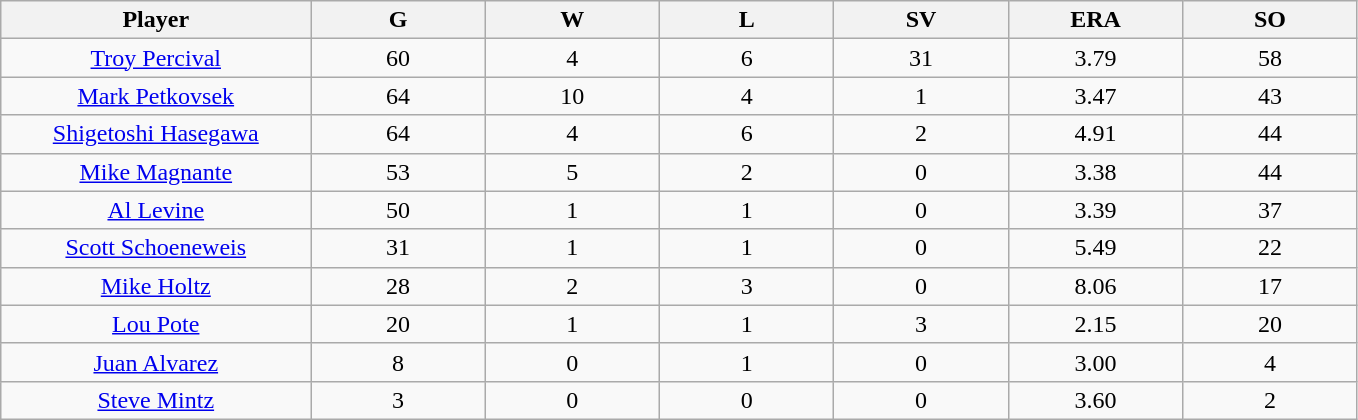<table class="wikitable sortable">
<tr>
<th bgcolor="#DDDDFF" width="16%">Player</th>
<th bgcolor="#DDDDFF" width="9%">G</th>
<th bgcolor="#DDDDFF" width="9%">W</th>
<th bgcolor="#DDDDFF" width="9%">L</th>
<th bgcolor="#DDDDFF" width="9%">SV</th>
<th bgcolor="#DDDDFF" width="9%">ERA</th>
<th bgcolor="#DDDDFF" width="9%">SO</th>
</tr>
<tr align=center>
<td><a href='#'>Troy Percival</a></td>
<td>60</td>
<td>4</td>
<td>6</td>
<td>31</td>
<td>3.79</td>
<td>58</td>
</tr>
<tr align=center>
<td><a href='#'>Mark Petkovsek</a></td>
<td>64</td>
<td>10</td>
<td>4</td>
<td>1</td>
<td>3.47</td>
<td>43</td>
</tr>
<tr align=center>
<td><a href='#'>Shigetoshi Hasegawa</a></td>
<td>64</td>
<td>4</td>
<td>6</td>
<td>2</td>
<td>4.91</td>
<td>44</td>
</tr>
<tr align=center>
<td><a href='#'>Mike Magnante</a></td>
<td>53</td>
<td>5</td>
<td>2</td>
<td>0</td>
<td>3.38</td>
<td>44</td>
</tr>
<tr align=center>
<td><a href='#'>Al Levine</a></td>
<td>50</td>
<td>1</td>
<td>1</td>
<td>0</td>
<td>3.39</td>
<td>37</td>
</tr>
<tr align=center>
<td><a href='#'>Scott Schoeneweis</a></td>
<td>31</td>
<td>1</td>
<td>1</td>
<td>0</td>
<td>5.49</td>
<td>22</td>
</tr>
<tr align=center>
<td><a href='#'>Mike Holtz</a></td>
<td>28</td>
<td>2</td>
<td>3</td>
<td>0</td>
<td>8.06</td>
<td>17</td>
</tr>
<tr align=center>
<td><a href='#'>Lou Pote</a></td>
<td>20</td>
<td>1</td>
<td>1</td>
<td>3</td>
<td>2.15</td>
<td>20</td>
</tr>
<tr align=center>
<td><a href='#'>Juan Alvarez</a></td>
<td>8</td>
<td>0</td>
<td>1</td>
<td>0</td>
<td>3.00</td>
<td>4</td>
</tr>
<tr align=center>
<td><a href='#'>Steve Mintz</a></td>
<td>3</td>
<td>0</td>
<td>0</td>
<td>0</td>
<td>3.60</td>
<td>2</td>
</tr>
</table>
